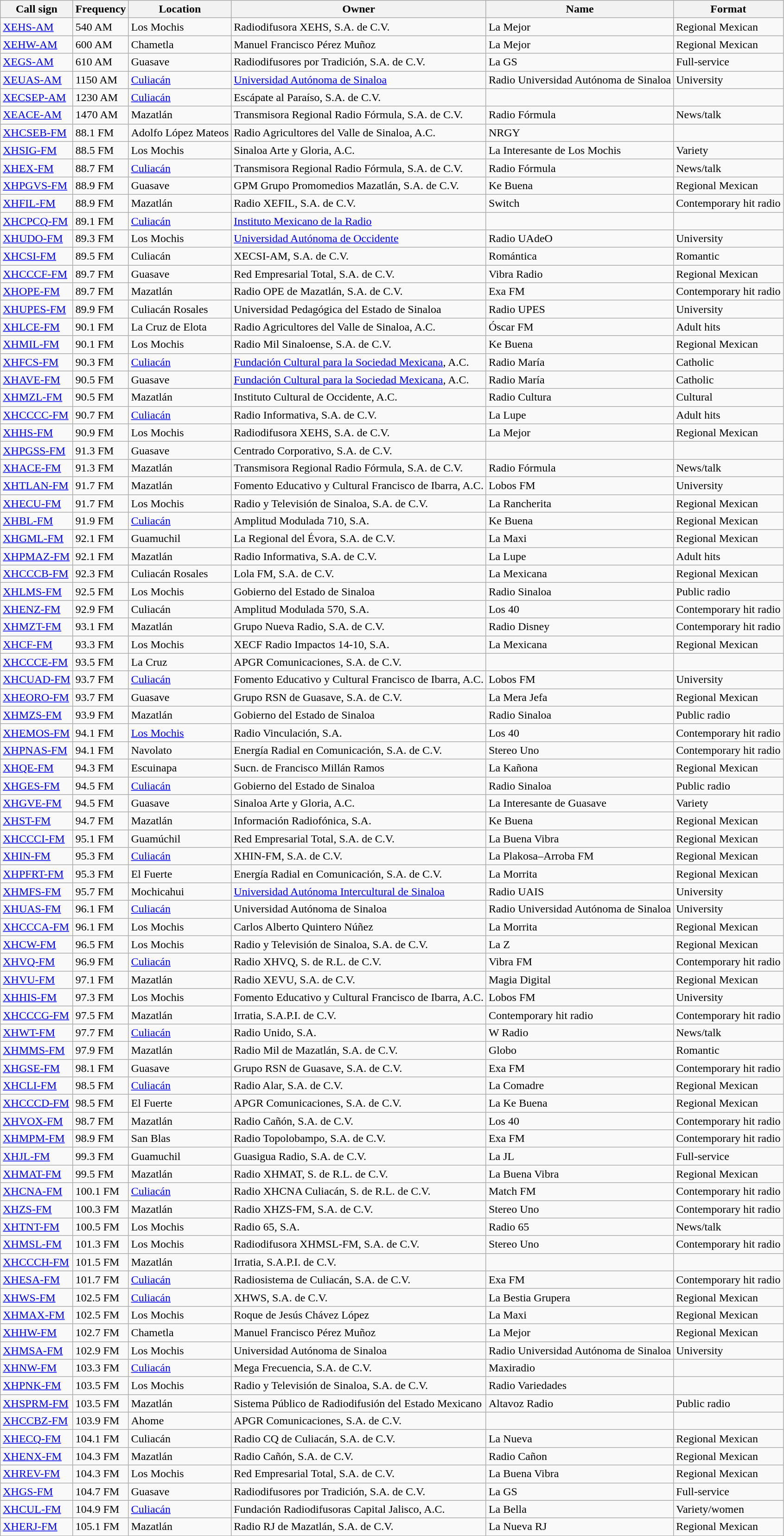<table class="wikitable sortable">
<tr>
<th "scope = "col">Call sign</th>
<th "scope = "col">Frequency</th>
<th "scope = "col">Location</th>
<th "scope = "col">Owner</th>
<th "scope = "col">Name</th>
<th "scope = "col">Format</th>
</tr>
<tr>
<td><a href='#'>XEHS-AM</a></td>
<td>540 AM</td>
<td>Los Mochis</td>
<td>Radiodifusora XEHS, S.A. de C.V.</td>
<td>La Mejor</td>
<td>Regional Mexican</td>
</tr>
<tr>
<td><a href='#'>XEHW-AM</a></td>
<td>600 AM</td>
<td>Chametla</td>
<td>Manuel Francisco Pérez Muñoz</td>
<td>La Mejor</td>
<td>Regional Mexican</td>
</tr>
<tr>
<td><a href='#'>XEGS-AM</a></td>
<td>610 AM</td>
<td>Guasave</td>
<td>Radiodifusores por Tradición, S.A. de C.V.</td>
<td>La GS</td>
<td>Full-service</td>
</tr>
<tr>
<td><a href='#'>XEUAS-AM</a></td>
<td>1150 AM</td>
<td><a href='#'>Culiacán</a></td>
<td><a href='#'>Universidad Autónoma de Sinaloa</a></td>
<td>Radio Universidad Autónoma de Sinaloa</td>
<td>University</td>
</tr>
<tr>
<td><a href='#'>XECSEP-AM</a></td>
<td>1230 AM</td>
<td><a href='#'>Culiacán</a></td>
<td>Escápate al Paraíso, S.A. de C.V.</td>
<td></td>
<td></td>
</tr>
<tr>
<td><a href='#'>XEACE-AM</a></td>
<td>1470 AM</td>
<td>Mazatlán</td>
<td>Transmisora Regional Radio Fórmula, S.A. de C.V.</td>
<td>Radio Fórmula</td>
<td>News/talk</td>
</tr>
<tr>
<td><a href='#'>XHCSEB-FM</a></td>
<td>88.1 FM</td>
<td>Adolfo López Mateos</td>
<td>Radio Agricultores del Valle de Sinaloa, A.C.</td>
<td>NRGY</td>
<td></td>
</tr>
<tr>
<td><a href='#'>XHSIG-FM</a></td>
<td>88.5 FM</td>
<td>Los Mochis</td>
<td>Sinaloa Arte y Gloria, A.C.</td>
<td>La Interesante de Los Mochis</td>
<td>Variety</td>
</tr>
<tr>
<td><a href='#'>XHEX-FM</a></td>
<td>88.7 FM</td>
<td><a href='#'>Culiacán</a></td>
<td>Transmisora Regional Radio Fórmula, S.A. de C.V.</td>
<td>Radio Fórmula</td>
<td>News/talk</td>
</tr>
<tr>
<td><a href='#'>XHPGVS-FM</a></td>
<td>88.9 FM</td>
<td>Guasave</td>
<td>GPM Grupo Promomedios Mazatlán, S.A. de C.V.</td>
<td>Ke Buena</td>
<td>Regional Mexican</td>
</tr>
<tr>
<td><a href='#'>XHFIL-FM</a></td>
<td>88.9 FM</td>
<td>Mazatlán</td>
<td>Radio XEFIL, S.A. de C.V.</td>
<td>Switch</td>
<td>Contemporary hit radio</td>
</tr>
<tr>
<td><a href='#'>XHCPCQ-FM</a></td>
<td>89.1 FM</td>
<td><a href='#'>Culiacán</a></td>
<td><a href='#'>Instituto Mexicano de la Radio</a></td>
<td></td>
<td></td>
</tr>
<tr>
<td><a href='#'>XHUDO-FM</a></td>
<td>89.3 FM</td>
<td>Los Mochis</td>
<td><a href='#'>Universidad Autónoma de Occidente</a></td>
<td>Radio UAdeO</td>
<td>University</td>
</tr>
<tr>
<td><a href='#'>XHCSI-FM</a></td>
<td>89.5 FM</td>
<td>Culiacán</td>
<td>XECSI-AM, S.A. de C.V.</td>
<td>Romántica</td>
<td>Romantic</td>
</tr>
<tr>
<td><a href='#'>XHCCCF-FM</a></td>
<td>89.7 FM</td>
<td>Guasave</td>
<td>Red Empresarial Total, S.A. de C.V.</td>
<td>Vibra Radio</td>
<td>Regional Mexican</td>
</tr>
<tr>
<td><a href='#'>XHOPE-FM</a></td>
<td>89.7 FM</td>
<td>Mazatlán</td>
<td>Radio OPE de Mazatlán, S.A. de C.V.</td>
<td>Exa FM</td>
<td>Contemporary hit radio</td>
</tr>
<tr>
<td><a href='#'>XHUPES-FM</a></td>
<td>89.9 FM</td>
<td>Culiacán Rosales</td>
<td>Universidad Pedagógica del Estado de Sinaloa</td>
<td>Radio UPES</td>
<td>University</td>
</tr>
<tr>
<td><a href='#'>XHLCE-FM</a></td>
<td>90.1 FM</td>
<td>La Cruz de Elota</td>
<td>Radio Agricultores del Valle de Sinaloa, A.C.</td>
<td>Óscar FM</td>
<td>Adult hits</td>
</tr>
<tr>
<td><a href='#'>XHMIL-FM</a></td>
<td>90.1 FM</td>
<td>Los Mochis</td>
<td>Radio Mil Sinaloense, S.A. de C.V.</td>
<td>Ke Buena</td>
<td>Regional Mexican</td>
</tr>
<tr>
<td><a href='#'>XHFCS-FM</a></td>
<td>90.3 FM</td>
<td><a href='#'>Culiacán</a></td>
<td><a href='#'>Fundación Cultural para la Sociedad Mexicana</a>, A.C.</td>
<td>Radio María</td>
<td>Catholic</td>
</tr>
<tr>
<td><a href='#'>XHAVE-FM</a></td>
<td>90.5 FM</td>
<td>Guasave</td>
<td><a href='#'>Fundación Cultural para la Sociedad Mexicana</a>, A.C.</td>
<td>Radio María</td>
<td>Catholic</td>
</tr>
<tr>
<td><a href='#'>XHMZL-FM</a></td>
<td>90.5 FM</td>
<td>Mazatlán</td>
<td>Instituto Cultural de Occidente, A.C.</td>
<td>Radio Cultura</td>
<td>Cultural</td>
</tr>
<tr>
<td><a href='#'>XHCCCC-FM</a></td>
<td>90.7 FM</td>
<td><a href='#'>Culiacán</a></td>
<td>Radio Informativa, S.A. de C.V.</td>
<td>La Lupe</td>
<td>Adult hits</td>
</tr>
<tr>
<td><a href='#'>XHHS-FM</a></td>
<td>90.9 FM</td>
<td>Los Mochis</td>
<td>Radiodifusora XEHS, S.A. de C.V.</td>
<td>La Mejor</td>
<td>Regional Mexican</td>
</tr>
<tr>
<td><a href='#'>XHPGSS-FM</a></td>
<td>91.3 FM</td>
<td>Guasave</td>
<td>Centrado Corporativo, S.A. de C.V.</td>
<td></td>
<td></td>
</tr>
<tr>
<td><a href='#'>XHACE-FM</a></td>
<td>91.3 FM</td>
<td>Mazatlán</td>
<td>Transmisora Regional Radio Fórmula, S.A. de C.V.</td>
<td>Radio Fórmula</td>
<td>News/talk</td>
</tr>
<tr>
<td><a href='#'>XHTLAN-FM</a></td>
<td>91.7 FM</td>
<td>Mazatlán</td>
<td>Fomento Educativo y Cultural Francisco de Ibarra, A.C.</td>
<td>Lobos FM</td>
<td>University</td>
</tr>
<tr>
<td><a href='#'>XHECU-FM</a></td>
<td>91.7 FM</td>
<td>Los Mochis</td>
<td>Radio y Televisión de Sinaloa, S.A. de C.V.</td>
<td>La Rancherita</td>
<td>Regional Mexican</td>
</tr>
<tr>
<td><a href='#'>XHBL-FM</a></td>
<td>91.9 FM</td>
<td><a href='#'>Culiacán</a></td>
<td>Amplitud Modulada 710, S.A.</td>
<td>Ke Buena</td>
<td>Regional Mexican</td>
</tr>
<tr>
<td><a href='#'>XHGML-FM</a></td>
<td>92.1 FM</td>
<td>Guamuchil</td>
<td>La Regional del Évora, S.A. de C.V.</td>
<td>La Maxi</td>
<td>Regional Mexican</td>
</tr>
<tr>
<td><a href='#'>XHPMAZ-FM</a></td>
<td>92.1 FM</td>
<td>Mazatlán</td>
<td>Radio Informativa, S.A. de C.V.</td>
<td>La Lupe</td>
<td>Adult hits</td>
</tr>
<tr>
<td><a href='#'>XHCCCB-FM</a></td>
<td>92.3 FM</td>
<td>Culiacán Rosales</td>
<td>Lola FM, S.A. de C.V.</td>
<td>La Mexicana</td>
<td>Regional Mexican</td>
</tr>
<tr>
<td><a href='#'>XHLMS-FM</a></td>
<td>92.5 FM</td>
<td>Los Mochis</td>
<td>Gobierno del Estado de Sinaloa</td>
<td>Radio Sinaloa</td>
<td>Public radio</td>
</tr>
<tr>
<td><a href='#'>XHENZ-FM</a></td>
<td>92.9 FM</td>
<td>Culiacán</td>
<td>Amplitud Modulada 570, S.A.</td>
<td>Los 40</td>
<td>Contemporary hit radio</td>
</tr>
<tr>
<td><a href='#'>XHMZT-FM</a></td>
<td>93.1 FM</td>
<td>Mazatlán</td>
<td>Grupo Nueva Radio, S.A. de C.V.</td>
<td>Radio Disney</td>
<td>Contemporary hit radio</td>
</tr>
<tr>
<td><a href='#'>XHCF-FM</a></td>
<td>93.3 FM</td>
<td>Los Mochis</td>
<td>XECF Radio Impactos 14-10, S.A.</td>
<td>La Mexicana</td>
<td>Regional Mexican</td>
</tr>
<tr>
<td><a href='#'>XHCCCE-FM</a></td>
<td>93.5 FM</td>
<td>La Cruz</td>
<td>APGR Comunicaciones, S.A. de C.V.</td>
<td></td>
<td></td>
</tr>
<tr>
<td><a href='#'>XHCUAD-FM</a></td>
<td>93.7 FM</td>
<td><a href='#'>Culiacán</a></td>
<td>Fomento Educativo y Cultural Francisco de Ibarra, A.C.</td>
<td>Lobos FM</td>
<td>University</td>
</tr>
<tr>
<td><a href='#'>XHEORO-FM</a></td>
<td>93.7 FM</td>
<td>Guasave</td>
<td>Grupo RSN de Guasave, S.A. de C.V.</td>
<td>La Mera Jefa</td>
<td>Regional Mexican</td>
</tr>
<tr>
<td><a href='#'>XHMZS-FM</a></td>
<td>93.9 FM</td>
<td>Mazatlán</td>
<td>Gobierno del Estado de Sinaloa</td>
<td>Radio Sinaloa</td>
<td>Public radio</td>
</tr>
<tr>
<td><a href='#'>XHEMOS-FM</a></td>
<td>94.1 FM</td>
<td><a href='#'>Los Mochis</a></td>
<td>Radio Vinculación, S.A.</td>
<td>Los 40</td>
<td>Contemporary hit radio</td>
</tr>
<tr>
<td><a href='#'>XHPNAS-FM</a></td>
<td>94.1 FM</td>
<td>Navolato</td>
<td>Energía Radial en Comunicación, S.A. de C.V.</td>
<td>Stereo Uno</td>
<td>Contemporary hit radio</td>
</tr>
<tr>
<td><a href='#'>XHQE-FM</a></td>
<td>94.3 FM</td>
<td>Escuinapa</td>
<td>Sucn. de Francisco Millán Ramos</td>
<td>La Kañona</td>
<td>Regional Mexican</td>
</tr>
<tr>
<td><a href='#'>XHGES-FM</a></td>
<td>94.5 FM</td>
<td><a href='#'>Culiacán</a></td>
<td>Gobierno del Estado de Sinaloa</td>
<td>Radio Sinaloa</td>
<td>Public radio</td>
</tr>
<tr>
<td><a href='#'>XHGVE-FM</a></td>
<td>94.5 FM</td>
<td>Guasave</td>
<td>Sinaloa Arte y Gloria, A.C.</td>
<td>La Interesante de Guasave</td>
<td>Variety</td>
</tr>
<tr>
<td><a href='#'>XHST-FM</a></td>
<td>94.7 FM</td>
<td>Mazatlán</td>
<td>Información Radiofónica, S.A.</td>
<td>Ke Buena</td>
<td>Regional Mexican</td>
</tr>
<tr>
<td><a href='#'>XHCCCI-FM</a></td>
<td>95.1 FM</td>
<td>Guamúchil</td>
<td>Red Empresarial Total, S.A. de C.V.</td>
<td>La Buena Vibra</td>
<td>Regional Mexican</td>
</tr>
<tr>
<td><a href='#'>XHIN-FM</a></td>
<td>95.3 FM</td>
<td><a href='#'>Culiacán</a></td>
<td>XHIN-FM, S.A. de C.V.</td>
<td>La Plakosa–Arroba FM</td>
<td>Regional Mexican</td>
</tr>
<tr>
<td><a href='#'>XHPFRT-FM</a></td>
<td>95.3 FM</td>
<td>El Fuerte</td>
<td>Energía Radial en Comunicación, S.A. de C.V.</td>
<td>La Morrita</td>
<td>Regional Mexican</td>
</tr>
<tr>
<td><a href='#'>XHMFS-FM</a></td>
<td>95.7 FM</td>
<td>Mochicahui</td>
<td><a href='#'>Universidad Autónoma Intercultural de Sinaloa</a></td>
<td>Radio UAIS</td>
<td>University</td>
</tr>
<tr>
<td><a href='#'>XHUAS-FM</a></td>
<td>96.1 FM</td>
<td><a href='#'>Culiacán</a></td>
<td>Universidad Autónoma de Sinaloa</td>
<td>Radio Universidad Autónoma de Sinaloa</td>
<td>University</td>
</tr>
<tr>
<td><a href='#'>XHCCCA-FM</a></td>
<td>96.1 FM</td>
<td>Los Mochis</td>
<td>Carlos Alberto Quintero Núñez</td>
<td>La Morrita</td>
<td>Regional Mexican</td>
</tr>
<tr>
<td><a href='#'>XHCW-FM</a></td>
<td>96.5 FM</td>
<td>Los Mochis</td>
<td>Radio y Televisión de Sinaloa, S.A. de C.V.</td>
<td>La Z</td>
<td>Regional Mexican</td>
</tr>
<tr>
<td><a href='#'>XHVQ-FM</a></td>
<td>96.9 FM</td>
<td><a href='#'>Culiacán</a></td>
<td>Radio XHVQ, S. de R.L. de C.V.</td>
<td>Vibra FM</td>
<td>Contemporary hit radio</td>
</tr>
<tr>
<td><a href='#'>XHVU-FM</a></td>
<td>97.1 FM</td>
<td>Mazatlán</td>
<td>Radio XEVU, S.A. de C.V.</td>
<td>Magia Digital</td>
<td>Regional Mexican</td>
</tr>
<tr>
<td><a href='#'>XHHIS-FM</a></td>
<td>97.3 FM</td>
<td>Los Mochis</td>
<td>Fomento Educativo y Cultural Francisco de Ibarra, A.C.</td>
<td>Lobos FM</td>
<td>University</td>
</tr>
<tr>
<td><a href='#'>XHCCCG-FM</a></td>
<td>97.5 FM</td>
<td>Mazatlán</td>
<td>Irratia, S.A.P.I. de C.V.</td>
<td>Contemporary hit radio</td>
<td>Contemporary hit radio</td>
</tr>
<tr>
<td><a href='#'>XHWT-FM</a></td>
<td>97.7 FM</td>
<td><a href='#'>Culiacán</a></td>
<td>Radio Unido, S.A.</td>
<td>W Radio</td>
<td>News/talk</td>
</tr>
<tr>
<td><a href='#'>XHMMS-FM</a></td>
<td>97.9 FM</td>
<td>Mazatlán</td>
<td>Radio Mil de Mazatlán, S.A. de C.V.</td>
<td>Globo</td>
<td>Romantic</td>
</tr>
<tr>
<td><a href='#'>XHGSE-FM</a></td>
<td>98.1 FM</td>
<td>Guasave</td>
<td>Grupo RSN de Guasave, S.A. de C.V.</td>
<td>Exa FM</td>
<td>Contemporary hit radio</td>
</tr>
<tr>
<td><a href='#'>XHCLI-FM</a></td>
<td>98.5 FM</td>
<td><a href='#'>Culiacán</a></td>
<td>Radio Alar, S.A. de C.V.</td>
<td>La Comadre</td>
<td>Regional Mexican</td>
</tr>
<tr>
<td><a href='#'>XHCCCD-FM</a></td>
<td>98.5 FM</td>
<td>El Fuerte</td>
<td>APGR Comunicaciones, S.A. de C.V.</td>
<td>La Ke Buena</td>
<td>Regional Mexican</td>
</tr>
<tr>
<td><a href='#'>XHVOX-FM</a></td>
<td>98.7 FM</td>
<td>Mazatlán</td>
<td>Radio Cañón, S.A. de C.V.</td>
<td>Los 40</td>
<td>Contemporary hit radio</td>
</tr>
<tr>
<td><a href='#'>XHMPM-FM</a></td>
<td>98.9 FM</td>
<td>San Blas</td>
<td>Radio Topolobampo, S.A. de C.V.</td>
<td>Exa FM</td>
<td>Contemporary hit radio</td>
</tr>
<tr>
<td><a href='#'>XHJL-FM</a></td>
<td>99.3 FM</td>
<td>Guamuchil</td>
<td>Guasigua Radio, S.A. de C.V.</td>
<td>La JL</td>
<td>Full-service</td>
</tr>
<tr>
<td><a href='#'>XHMAT-FM</a></td>
<td>99.5 FM</td>
<td>Mazatlán</td>
<td>Radio XHMAT, S. de R.L. de C.V.</td>
<td>La Buena Vibra</td>
<td>Regional Mexican</td>
</tr>
<tr>
<td><a href='#'>XHCNA-FM</a></td>
<td>100.1 FM</td>
<td><a href='#'>Culiacán</a></td>
<td>Radio XHCNA Culiacán, S. de R.L. de C.V.</td>
<td>Match FM</td>
<td>Contemporary hit radio</td>
</tr>
<tr>
<td><a href='#'>XHZS-FM</a></td>
<td>100.3 FM</td>
<td>Mazatlán</td>
<td>Radio XHZS-FM, S.A. de C.V.</td>
<td>Stereo Uno</td>
<td>Contemporary hit radio</td>
</tr>
<tr>
<td><a href='#'>XHTNT-FM</a></td>
<td>100.5 FM</td>
<td>Los Mochis</td>
<td>Radio 65, S.A.</td>
<td>Radio 65</td>
<td>News/talk</td>
</tr>
<tr>
<td><a href='#'>XHMSL-FM</a></td>
<td>101.3 FM</td>
<td>Los Mochis</td>
<td>Radiodifusora XHMSL-FM, S.A. de C.V.</td>
<td>Stereo Uno</td>
<td>Contemporary hit radio</td>
</tr>
<tr>
<td><a href='#'>XHCCCH-FM</a></td>
<td>101.5 FM</td>
<td>Mazatlán</td>
<td>Irratia, S.A.P.I. de C.V.</td>
<td></td>
<td></td>
</tr>
<tr>
<td><a href='#'>XHESA-FM</a></td>
<td>101.7 FM</td>
<td><a href='#'>Culiacán</a></td>
<td>Radiosistema de Culiacán, S.A. de C.V.</td>
<td>Exa FM</td>
<td>Contemporary hit radio</td>
</tr>
<tr>
<td><a href='#'>XHWS-FM</a></td>
<td>102.5 FM</td>
<td><a href='#'>Culiacán</a></td>
<td>XHWS, S.A. de C.V.</td>
<td>La Bestia Grupera</td>
<td>Regional Mexican</td>
</tr>
<tr>
<td><a href='#'>XHMAX-FM</a></td>
<td>102.5 FM</td>
<td>Los Mochis</td>
<td>Roque de Jesús Chávez López</td>
<td>La Maxi</td>
<td>Regional Mexican</td>
</tr>
<tr>
<td><a href='#'>XHHW-FM</a></td>
<td>102.7 FM</td>
<td>Chametla</td>
<td>Manuel Francisco Pérez Muñoz</td>
<td>La Mejor</td>
<td>Regional Mexican</td>
</tr>
<tr>
<td><a href='#'>XHMSA-FM</a></td>
<td>102.9 FM</td>
<td>Los Mochis</td>
<td>Universidad Autónoma de Sinaloa</td>
<td>Radio Universidad Autónoma de Sinaloa</td>
<td>University</td>
</tr>
<tr>
<td><a href='#'>XHNW-FM</a></td>
<td>103.3 FM</td>
<td><a href='#'>Culiacán</a></td>
<td>Mega Frecuencia, S.A. de C.V.</td>
<td>Maxiradio</td>
<td></td>
</tr>
<tr>
<td><a href='#'>XHPNK-FM</a></td>
<td>103.5 FM</td>
<td>Los Mochis</td>
<td>Radio y Televisión de Sinaloa, S.A. de C.V.</td>
<td>Radio Variedades</td>
<td></td>
</tr>
<tr>
<td><a href='#'>XHSPRM-FM</a></td>
<td>103.5 FM</td>
<td>Mazatlán</td>
<td>Sistema Público de Radiodifusión del Estado Mexicano</td>
<td>Altavoz Radio</td>
<td>Public radio</td>
</tr>
<tr>
<td><a href='#'>XHCCBZ-FM</a></td>
<td>103.9 FM</td>
<td>Ahome</td>
<td>APGR Comunicaciones, S.A. de C.V.</td>
<td></td>
<td></td>
</tr>
<tr>
<td><a href='#'>XHECQ-FM</a></td>
<td>104.1 FM</td>
<td>Culiacán</td>
<td>Radio CQ de Culiacán, S.A. de C.V.</td>
<td>La Nueva</td>
<td>Regional Mexican</td>
</tr>
<tr>
<td><a href='#'>XHENX-FM</a></td>
<td>104.3 FM</td>
<td>Mazatlán</td>
<td>Radio Cañón, S.A. de C.V.</td>
<td>Radio Cañon</td>
<td>Regional Mexican</td>
</tr>
<tr>
<td><a href='#'>XHREV-FM</a></td>
<td>104.3 FM</td>
<td>Los Mochis</td>
<td>Red Empresarial Total, S.A. de C.V.</td>
<td>La Buena Vibra</td>
<td>Regional Mexican</td>
</tr>
<tr>
<td><a href='#'>XHGS-FM</a></td>
<td>104.7 FM</td>
<td>Guasave</td>
<td>Radiodifusores por Tradición, S.A. de C.V.</td>
<td>La GS</td>
<td>Full-service</td>
</tr>
<tr>
<td><a href='#'>XHCUL-FM</a></td>
<td>104.9 FM</td>
<td><a href='#'>Culiacán</a></td>
<td>Fundación Radiodifusoras Capital Jalisco, A.C.</td>
<td>La Bella</td>
<td>Variety/women</td>
</tr>
<tr>
<td><a href='#'>XHERJ-FM</a></td>
<td>105.1 FM</td>
<td>Mazatlán</td>
<td>Radio RJ de Mazatlán, S.A. de C.V.</td>
<td>La Nueva RJ</td>
<td>Regional Mexican</td>
</tr>
</table>
